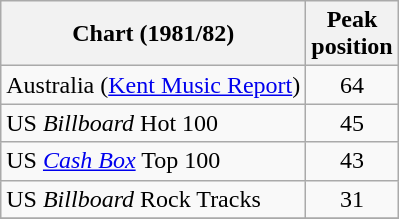<table class="wikitable">
<tr>
<th align="left">Chart (1981/82)</th>
<th align="center">Peak<br>position</th>
</tr>
<tr>
<td>Australia (<a href='#'>Kent Music Report</a>)</td>
<td align="center">64</td>
</tr>
<tr>
<td>US <em>Billboard</em> Hot 100</td>
<td align="center">45</td>
</tr>
<tr>
<td>US <a href='#'><em>Cash Box</em></a> Top 100</td>
<td align="center">43</td>
</tr>
<tr>
<td>US <em>Billboard</em> Rock Tracks</td>
<td align="center">31</td>
</tr>
<tr>
</tr>
</table>
